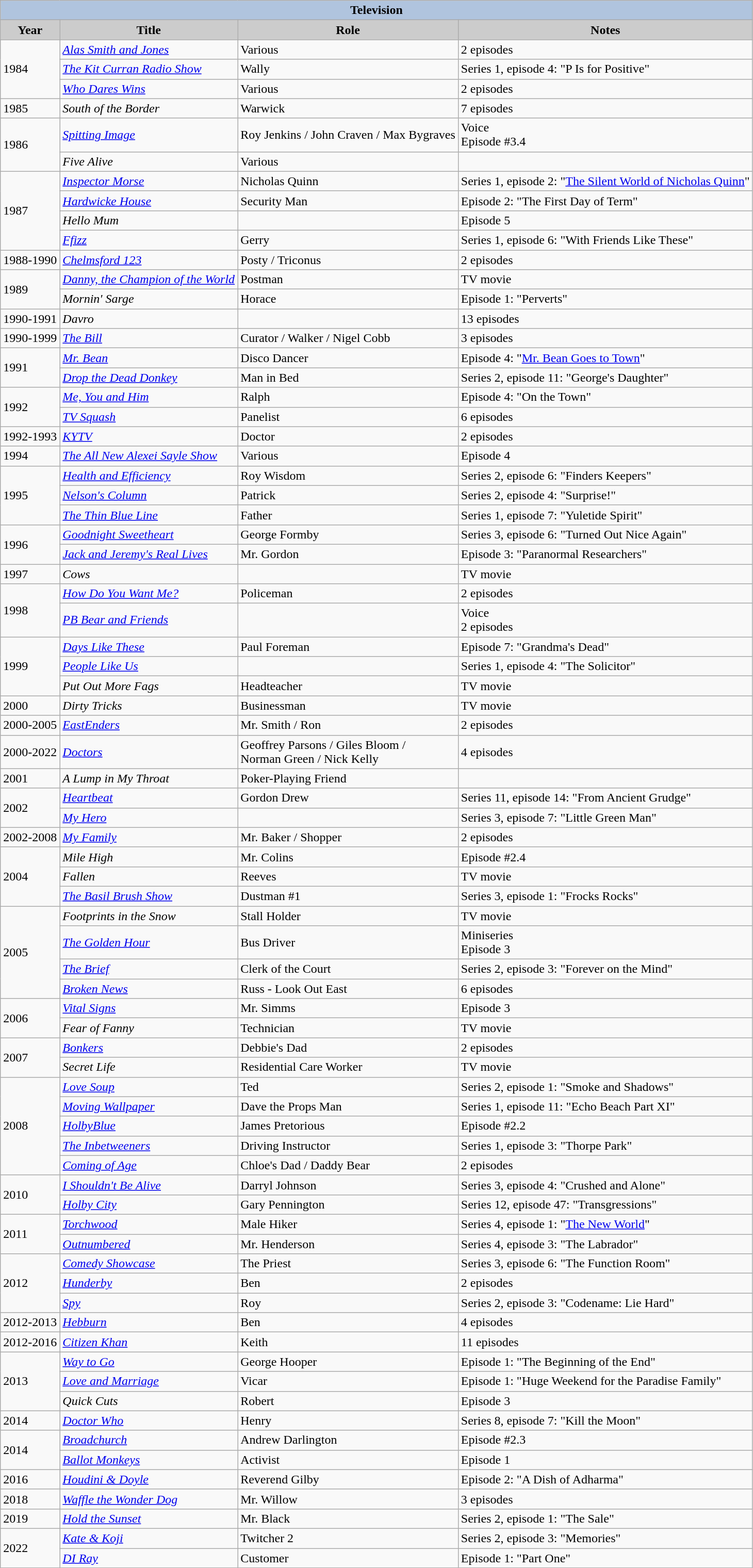<table class="wikitable">
<tr>
<th colspan=4 style="background:#B0C4DE;">Television</th>
</tr>
<tr>
<th style="background: #CCCCCC;">Year</th>
<th style="background: #CCCCCC;">Title</th>
<th style="background: #CCCCCC;">Role</th>
<th style="background: #CCCCCC;">Notes</th>
</tr>
<tr>
<td rowspan=3>1984</td>
<td><em><a href='#'>Alas Smith and Jones</a></em></td>
<td>Various</td>
<td>2 episodes</td>
</tr>
<tr>
<td><em><a href='#'>The Kit Curran Radio Show</a></em></td>
<td>Wally</td>
<td>Series 1, episode 4: "P Is for Positive"</td>
</tr>
<tr>
<td><em><a href='#'>Who Dares Wins</a></em></td>
<td>Various</td>
<td>2 episodes</td>
</tr>
<tr>
<td>1985</td>
<td><em>South of the Border</em></td>
<td>Warwick</td>
<td>7 episodes</td>
</tr>
<tr>
<td rowspan=2>1986</td>
<td><em><a href='#'>Spitting Image</a></em></td>
<td>Roy Jenkins / John Craven / Max Bygraves</td>
<td>Voice<br> Episode #3.4</td>
</tr>
<tr>
<td><em>Five Alive</em></td>
<td>Various</td>
<td></td>
</tr>
<tr>
<td rowspan=4>1987</td>
<td><em><a href='#'>Inspector Morse</a></em></td>
<td>Nicholas Quinn</td>
<td>Series 1, episode 2: "<a href='#'>The Silent World of Nicholas Quinn</a>"</td>
</tr>
<tr>
<td><em><a href='#'>Hardwicke House</a></em></td>
<td>Security Man</td>
<td>Episode 2: "The First Day of Term"</td>
</tr>
<tr>
<td><em>Hello Mum</em></td>
<td></td>
<td>Episode 5</td>
</tr>
<tr>
<td><em><a href='#'>Ffizz</a></em></td>
<td>Gerry</td>
<td>Series 1, episode 6: "With Friends Like These"</td>
</tr>
<tr>
<td>1988-1990</td>
<td><em><a href='#'>Chelmsford 123</a></em></td>
<td>Posty / Triconus</td>
<td>2 episodes</td>
</tr>
<tr>
<td rowspan=2>1989</td>
<td><em><a href='#'>Danny, the Champion of the World</a></em></td>
<td>Postman</td>
<td>TV movie</td>
</tr>
<tr>
<td><em>Mornin' Sarge</em></td>
<td>Horace</td>
<td>Episode 1: "Perverts"</td>
</tr>
<tr>
<td>1990-1991</td>
<td><em>Davro</em></td>
<td></td>
<td>13 episodes</td>
</tr>
<tr>
<td>1990-1999</td>
<td><em><a href='#'>The Bill</a></em></td>
<td>Curator / Walker / Nigel Cobb</td>
<td>3 episodes</td>
</tr>
<tr>
<td rowspan=2>1991</td>
<td><em><a href='#'>Mr. Bean</a></em></td>
<td>Disco Dancer</td>
<td>Episode 4: "<a href='#'>Mr. Bean Goes to Town</a>"</td>
</tr>
<tr>
<td><em><a href='#'>Drop the Dead Donkey</a></em></td>
<td>Man in Bed</td>
<td>Series 2, episode 11: "George's Daughter"</td>
</tr>
<tr>
<td rowspan=2>1992</td>
<td><em><a href='#'>Me, You and Him</a></em></td>
<td>Ralph</td>
<td>Episode 4: "On the Town"</td>
</tr>
<tr>
<td><em><a href='#'>TV Squash</a></em></td>
<td>Panelist</td>
<td>6 episodes</td>
</tr>
<tr>
<td>1992-1993</td>
<td><em><a href='#'>KYTV</a></em></td>
<td>Doctor</td>
<td>2 episodes</td>
</tr>
<tr>
<td>1994</td>
<td><em><a href='#'>The All New Alexei Sayle Show</a></em></td>
<td>Various</td>
<td>Episode 4</td>
</tr>
<tr>
<td rowspan=3>1995</td>
<td><em><a href='#'>Health and Efficiency</a></em></td>
<td>Roy Wisdom</td>
<td>Series 2, episode 6: "Finders Keepers"</td>
</tr>
<tr>
<td><em><a href='#'>Nelson's Column</a></em></td>
<td>Patrick</td>
<td>Series 2, episode 4: "Surprise!"</td>
</tr>
<tr>
<td><em><a href='#'>The Thin Blue Line</a></em></td>
<td>Father</td>
<td>Series 1, episode 7: "Yuletide Spirit"</td>
</tr>
<tr>
<td rowspan=2>1996</td>
<td><em><a href='#'>Goodnight Sweetheart</a></em></td>
<td>George Formby</td>
<td>Series 3, episode 6: "Turned Out Nice Again"</td>
</tr>
<tr>
<td><em><a href='#'>Jack and Jeremy's Real Lives</a></em></td>
<td>Mr. Gordon</td>
<td>Episode 3: "Paranormal Researchers"</td>
</tr>
<tr>
<td>1997</td>
<td><em>Cows</em></td>
<td></td>
<td>TV movie</td>
</tr>
<tr>
<td rowspan=2>1998</td>
<td><em><a href='#'>How Do You Want Me?</a></em></td>
<td>Policeman</td>
<td>2 episodes</td>
</tr>
<tr>
<td><em><a href='#'>PB Bear and Friends</a></em></td>
<td></td>
<td>Voice<br> 2 episodes</td>
</tr>
<tr>
<td rowspan=3>1999</td>
<td><em><a href='#'>Days Like These</a></em></td>
<td>Paul Foreman</td>
<td>Episode 7: "Grandma's Dead"</td>
</tr>
<tr>
<td><em><a href='#'>People Like Us</a></em></td>
<td></td>
<td>Series 1, episode 4: "The Solicitor"</td>
</tr>
<tr>
<td><em>Put Out More Fags</em></td>
<td>Headteacher</td>
<td>TV movie</td>
</tr>
<tr>
<td>2000</td>
<td><em>Dirty Tricks</em></td>
<td>Businessman</td>
<td>TV movie</td>
</tr>
<tr>
<td>2000-2005</td>
<td><em><a href='#'>EastEnders</a></em></td>
<td>Mr. Smith / Ron</td>
<td>2 episodes</td>
</tr>
<tr>
<td>2000-2022</td>
<td><em><a href='#'>Doctors</a></em></td>
<td>Geoffrey Parsons / Giles Bloom /<br> Norman Green / Nick Kelly</td>
<td>4 episodes</td>
</tr>
<tr>
<td>2001</td>
<td><em>A Lump in My Throat</em></td>
<td>Poker-Playing Friend</td>
<td></td>
</tr>
<tr>
<td rowspan=2>2002</td>
<td><em><a href='#'>Heartbeat</a></em></td>
<td>Gordon Drew</td>
<td>Series 11, episode 14: "From Ancient Grudge"</td>
</tr>
<tr>
<td><em><a href='#'>My Hero</a></em></td>
<td></td>
<td>Series 3, episode 7: "Little Green Man"</td>
</tr>
<tr>
<td>2002-2008</td>
<td><em><a href='#'>My Family</a></em></td>
<td>Mr. Baker / Shopper</td>
<td>2 episodes</td>
</tr>
<tr>
<td rowspan=3>2004</td>
<td><em>Mile High</em></td>
<td>Mr. Colins</td>
<td>Episode #2.4</td>
</tr>
<tr>
<td><em>Fallen</em></td>
<td>Reeves</td>
<td>TV movie</td>
</tr>
<tr>
<td><em><a href='#'>The Basil Brush Show</a></em></td>
<td>Dustman #1</td>
<td>Series 3, episode 1: "Frocks Rocks"</td>
</tr>
<tr>
<td rowspan=4>2005</td>
<td><em>Footprints in the Snow</em></td>
<td>Stall Holder</td>
<td>TV movie</td>
</tr>
<tr>
<td><em><a href='#'>The Golden Hour</a></em></td>
<td>Bus Driver</td>
<td>Miniseries<br> Episode 3</td>
</tr>
<tr>
<td><em><a href='#'>The Brief</a></em></td>
<td>Clerk of the Court</td>
<td>Series 2, episode 3: "Forever on the Mind"</td>
</tr>
<tr>
<td><em><a href='#'>Broken News</a></em></td>
<td>Russ - Look Out East</td>
<td>6 episodes</td>
</tr>
<tr>
<td rowspan=2>2006</td>
<td><em><a href='#'>Vital Signs</a></em></td>
<td>Mr. Simms</td>
<td>Episode 3</td>
</tr>
<tr>
<td><em>Fear of Fanny</em></td>
<td>Technician</td>
<td>TV movie</td>
</tr>
<tr>
<td rowspan=2>2007</td>
<td><em><a href='#'>Bonkers</a></em></td>
<td>Debbie's Dad</td>
<td>2 episodes</td>
</tr>
<tr>
<td><em>Secret Life</em></td>
<td>Residential Care Worker</td>
<td>TV movie</td>
</tr>
<tr>
<td rowspan=5>2008</td>
<td><em><a href='#'>Love Soup</a></em></td>
<td>Ted</td>
<td>Series 2, episode 1: "Smoke and Shadows"</td>
</tr>
<tr>
<td><em><a href='#'>Moving Wallpaper</a></em></td>
<td>Dave the Props Man</td>
<td>Series 1, episode 11:	"Echo Beach Part XI"</td>
</tr>
<tr>
<td><em><a href='#'>HolbyBlue</a></em></td>
<td>James Pretorious</td>
<td>Episode #2.2</td>
</tr>
<tr>
<td><em><a href='#'>The Inbetweeners</a></em></td>
<td>Driving Instructor</td>
<td>Series 1, episode 3: "Thorpe Park"</td>
</tr>
<tr>
<td><em><a href='#'>Coming of Age</a></em></td>
<td>Chloe's Dad / Daddy Bear</td>
<td>2 episodes</td>
</tr>
<tr>
<td rowspan=2>2010</td>
<td><em><a href='#'>I Shouldn't Be Alive</a></em></td>
<td>Darryl Johnson</td>
<td>Series 3, episode 4: "Crushed and Alone"</td>
</tr>
<tr>
<td><em><a href='#'>Holby City</a></em></td>
<td>Gary Pennington</td>
<td>Series 12, episode 47: "Transgressions"</td>
</tr>
<tr>
<td rowspan=2>2011</td>
<td><em><a href='#'>Torchwood</a></em></td>
<td>Male Hiker</td>
<td>Series 4, episode 1: "<a href='#'>The New World</a>"</td>
</tr>
<tr>
<td><em><a href='#'>Outnumbered</a></em></td>
<td>Mr. Henderson</td>
<td>Series 4, episode 3: "The Labrador"</td>
</tr>
<tr>
<td rowspan=3>2012</td>
<td><em><a href='#'>Comedy Showcase</a></em></td>
<td>The Priest</td>
<td>Series 3, episode 6: "The Function Room"</td>
</tr>
<tr>
<td><em><a href='#'>Hunderby</a></em></td>
<td>Ben</td>
<td>2 episodes</td>
</tr>
<tr>
<td><em><a href='#'>Spy</a></em></td>
<td>Roy</td>
<td>Series 2, episode 3: "Codename: Lie Hard"</td>
</tr>
<tr>
<td>2012-2013</td>
<td><em><a href='#'>Hebburn</a></em></td>
<td>Ben</td>
<td>4 episodes</td>
</tr>
<tr>
<td>2012-2016</td>
<td><em><a href='#'>Citizen Khan</a></em></td>
<td>Keith</td>
<td>11 episodes</td>
</tr>
<tr>
<td rowspan=3>2013</td>
<td><em><a href='#'>Way to Go</a></em></td>
<td>George Hooper</td>
<td>Episode 1: "The Beginning of the End"</td>
</tr>
<tr>
<td><em><a href='#'>Love and Marriage</a></em></td>
<td>Vicar</td>
<td>Episode 1: "Huge Weekend for the Paradise Family"</td>
</tr>
<tr>
<td><em>Quick Cuts</em></td>
<td>Robert</td>
<td>Episode 3</td>
</tr>
<tr>
<td>2014</td>
<td><em><a href='#'>Doctor Who</a></em></td>
<td>Henry</td>
<td>Series 8, episode 7: "Kill the Moon"</td>
</tr>
<tr>
<td rowspan=2>2014</td>
<td><em><a href='#'>Broadchurch</a></em></td>
<td>Andrew Darlington</td>
<td>Episode #2.3</td>
</tr>
<tr>
<td><em><a href='#'>Ballot Monkeys</a></em></td>
<td>Activist</td>
<td>Episode 1</td>
</tr>
<tr>
<td>2016</td>
<td><em><a href='#'>Houdini & Doyle</a></em></td>
<td>Reverend Gilby</td>
<td>Episode 2: "A Dish of Adharma"</td>
</tr>
<tr>
<td>2018</td>
<td><em><a href='#'>Waffle the Wonder Dog</a></em></td>
<td>Mr. Willow</td>
<td>3 episodes</td>
</tr>
<tr>
<td>2019</td>
<td><em><a href='#'>Hold the Sunset</a></em></td>
<td>Mr. Black</td>
<td>Series 2, episode 1: "The Sale"</td>
</tr>
<tr>
<td rowspan=2>2022</td>
<td><em><a href='#'>Kate & Koji</a></em></td>
<td>Twitcher 2</td>
<td>Series 2, episode 3: "Memories"</td>
</tr>
<tr>
<td><em><a href='#'>DI Ray</a></em></td>
<td>Customer</td>
<td>Episode 1: "Part One"</td>
</tr>
</table>
